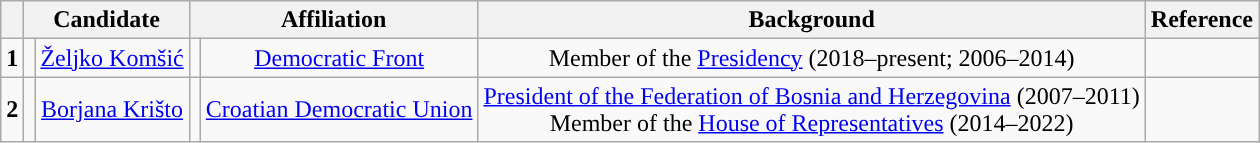<table class="wikitable" style="text-align:center">
<tr>
<th></th>
<th colspan="2">Candidate</th>
<th colspan="2">Affiliation</th>
<th>Background</th>
<th>Reference</th>
</tr>
<tr>
<td><strong>1</strong></td>
<td></td>
<td><a href='#'>Željko Komšić</a></td>
<td style="background:"></td>
<td><a href='#'>Democratic Front</a></td>
<td>Member of the <a href='#'>Presidency</a> (2018–present; 2006–2014)</td>
<td></td>
</tr>
<tr>
<td><strong>2</strong></td>
<td></td>
<td><a href='#'>Borjana Krišto</a></td>
<td style="background:"></td>
<td><a href='#'>Croatian Democratic Union</a></td>
<td><a href='#'>President of the Federation of Bosnia and Herzegovina</a> (2007–2011) <br> Member of the <a href='#'>House of Representatives</a> (2014–2022)</td>
<td></td>
</tr>
</table>
